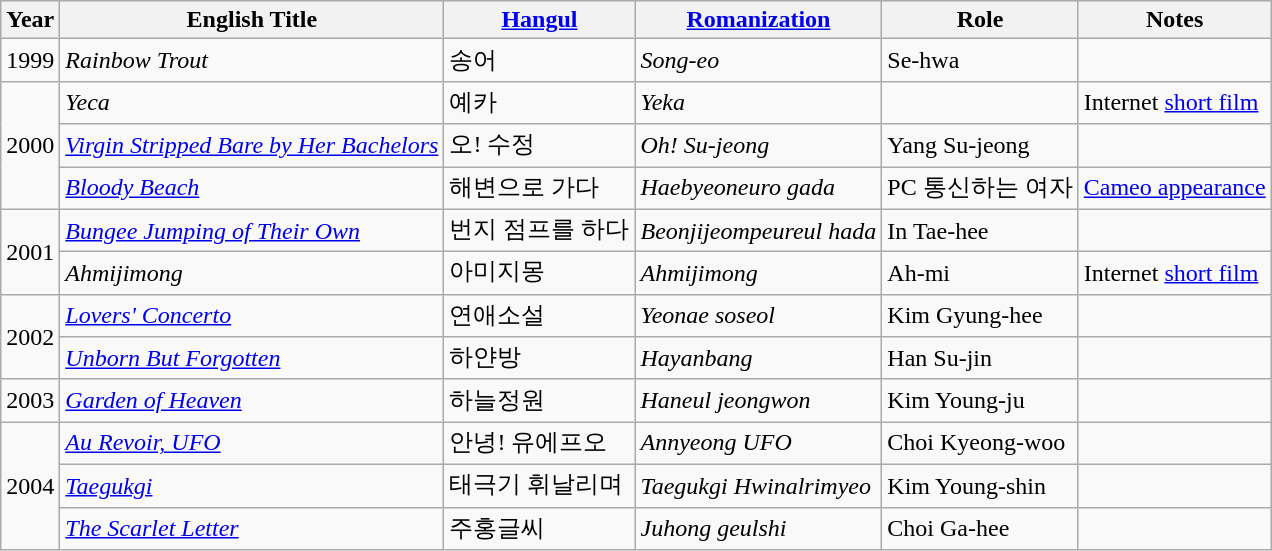<table class="wikitable sortable">
<tr>
<th>Year</th>
<th>English Title</th>
<th><a href='#'>Hangul</a></th>
<th><a href='#'>Romanization</a></th>
<th>Role</th>
<th>Notes</th>
</tr>
<tr>
<td>1999</td>
<td><em>Rainbow Trout</em></td>
<td>송어</td>
<td><em>Song-eo</em></td>
<td>Se-hwa</td>
<td></td>
</tr>
<tr>
<td rowspan=3>2000</td>
<td><em>Yeca</em></td>
<td>예카</td>
<td><em>Yeka</em></td>
<td></td>
<td>Internet <a href='#'>short film</a></td>
</tr>
<tr>
<td><em><a href='#'>Virgin Stripped Bare by Her Bachelors</a></em></td>
<td>오! 수정</td>
<td><em>Oh! Su-jeong</em></td>
<td>Yang Su-jeong</td>
<td></td>
</tr>
<tr>
<td><em><a href='#'>Bloody Beach</a></em></td>
<td>해변으로 가다</td>
<td><em>Haebyeoneuro gada</em></td>
<td>PC 통신하는 여자</td>
<td><a href='#'>Cameo appearance</a></td>
</tr>
<tr>
<td rowspan=2>2001</td>
<td><em><a href='#'>Bungee Jumping of Their Own</a></em></td>
<td>번지 점프를 하다</td>
<td><em>Beonjijeompeureul hada</em></td>
<td>In Tae-hee</td>
<td></td>
</tr>
<tr>
<td><em>Ahmijimong</em></td>
<td>아미지몽</td>
<td><em>Ahmijimong</em></td>
<td>Ah-mi</td>
<td>Internet <a href='#'>short film</a></td>
</tr>
<tr>
<td rowspan=2>2002</td>
<td><em><a href='#'>Lovers' Concerto</a></em></td>
<td>연애소설</td>
<td><em>Yeonae soseol</em></td>
<td>Kim Gyung-hee</td>
<td></td>
</tr>
<tr>
<td><em><a href='#'>Unborn But Forgotten</a></em></td>
<td>하얀방</td>
<td><em>Hayanbang</em></td>
<td>Han Su-jin</td>
<td></td>
</tr>
<tr>
<td>2003</td>
<td><em><a href='#'>Garden of Heaven</a></em></td>
<td>하늘정원</td>
<td><em>Haneul jeongwon</em></td>
<td>Kim Young-ju</td>
<td></td>
</tr>
<tr>
<td rowspan=3>2004</td>
<td><em><a href='#'>Au Revoir, UFO</a></em></td>
<td>안녕! 유에프오</td>
<td><em>Annyeong UFO</em></td>
<td>Choi Kyeong-woo</td>
<td></td>
</tr>
<tr>
<td><em><a href='#'>Taegukgi</a></em></td>
<td>태극기 휘날리며</td>
<td><em>Taegukgi Hwinalrimyeo</em></td>
<td>Kim Young-shin</td>
<td></td>
</tr>
<tr>
<td><em><a href='#'>The Scarlet Letter</a></em></td>
<td>주홍글씨</td>
<td><em>Juhong geulshi</em></td>
<td>Choi Ga-hee</td>
<td></td>
</tr>
</table>
